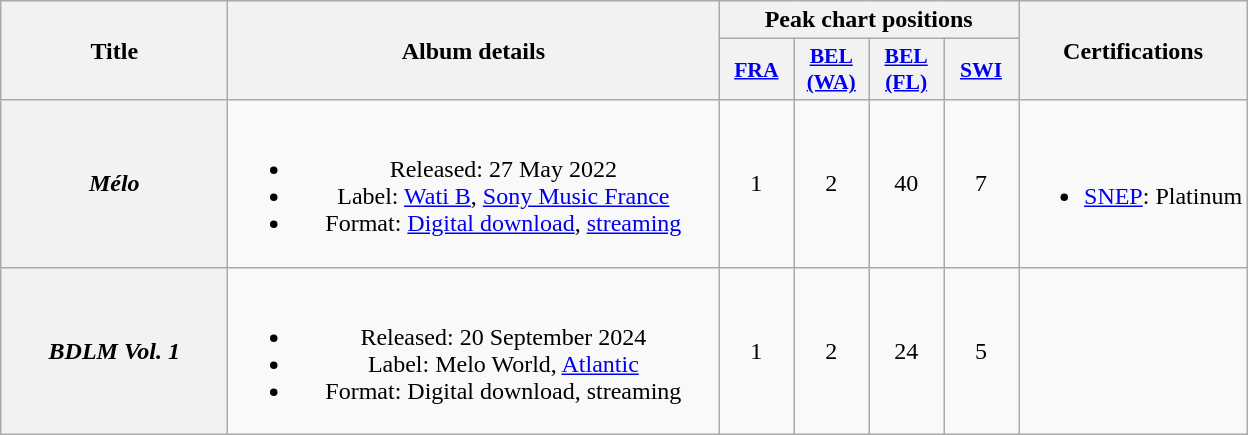<table class="wikitable plainrowheaders" style="text-align:center;" border="1">
<tr>
<th scope="col" rowspan="2" style="width:9em;">Title</th>
<th scope="col" rowspan="2" style="width:20em;">Album details</th>
<th scope="col" colspan="4">Peak chart positions</th>
<th scope="col" rowspan="2">Certifications</th>
</tr>
<tr>
<th scope="col" style="width:3em;font-size:90%"><a href='#'>FRA</a><br></th>
<th scope="col" style="width:3em;font-size:90%"><a href='#'>BEL<br>(WA)</a><br></th>
<th scope="col" style="width:3em;font-size:90%"><a href='#'>BEL<br>(FL)</a><br></th>
<th scope="col" style="width:3em;font-size:90%"><a href='#'>SWI</a><br></th>
</tr>
<tr>
<th scope="row"><em>Mélo</em></th>
<td><br><ul><li>Released: 27 May 2022</li><li>Label: <a href='#'>Wati B</a>, <a href='#'>Sony Music France</a></li><li>Format: <a href='#'>Digital download</a>, <a href='#'>streaming</a></li></ul></td>
<td>1</td>
<td>2</td>
<td>40</td>
<td>7</td>
<td><br><ul><li><a href='#'>SNEP</a>: Platinum</li></ul></td>
</tr>
<tr>
<th scope="row"><em>BDLM Vol. 1</em></th>
<td><br><ul><li>Released: 20 September 2024</li><li>Label: Melo World, <a href='#'>Atlantic</a></li><li>Format: Digital download, streaming</li></ul></td>
<td>1</td>
<td>2</td>
<td>24</td>
<td>5</td>
<td></td>
</tr>
</table>
